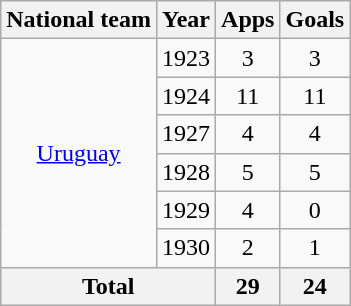<table class=wikitable style="text-align: center">
<tr>
<th>National team</th>
<th>Year</th>
<th>Apps</th>
<th>Goals</th>
</tr>
<tr>
<td rowspan="6"><a href='#'>Uruguay</a></td>
<td>1923</td>
<td>3</td>
<td>3</td>
</tr>
<tr>
<td>1924</td>
<td>11</td>
<td>11</td>
</tr>
<tr>
<td>1927</td>
<td>4</td>
<td>4</td>
</tr>
<tr>
<td>1928</td>
<td>5</td>
<td>5</td>
</tr>
<tr>
<td>1929</td>
<td>4</td>
<td>0</td>
</tr>
<tr>
<td>1930</td>
<td>2</td>
<td>1</td>
</tr>
<tr>
<th colspan="2">Total</th>
<th>29</th>
<th>24</th>
</tr>
</table>
